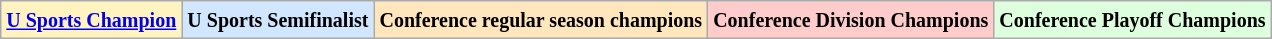<table class="wikitable">
<tr>
<td bgcolor="#FFF3BF"><small><strong><a href='#'>U Sports Champion</a> </strong></small></td>
<td bgcolor="#D0E7FF"><small><strong>U Sports Semifinalist</strong></small></td>
<td bgcolor="#FFE6BD"><small><strong>Conference regular season champions</strong></small></td>
<td bgcolor="#FFCCCC"><small><strong>Conference Division Champions</strong></small></td>
<td bgcolor="#ddffdd"><small><strong>Conference Playoff Champions</strong></small></td>
</tr>
</table>
